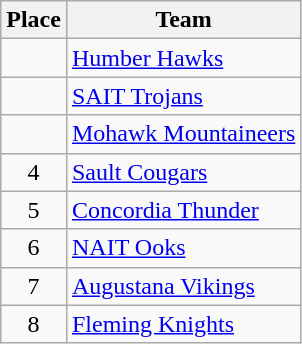<table class="wikitable">
<tr>
<th>Place</th>
<th>Team</th>
</tr>
<tr>
<td align=center></td>
<td> <a href='#'>Humber Hawks</a></td>
</tr>
<tr>
<td align=center></td>
<td> <a href='#'>SAIT Trojans</a></td>
</tr>
<tr>
<td align=center></td>
<td> <a href='#'>Mohawk Mountaineers</a></td>
</tr>
<tr>
<td align=center>4</td>
<td> <a href='#'>Sault Cougars</a></td>
</tr>
<tr>
<td align=center>5</td>
<td> <a href='#'>Concordia Thunder</a></td>
</tr>
<tr>
<td align=center>6</td>
<td> <a href='#'>NAIT Ooks</a></td>
</tr>
<tr>
<td align=center>7</td>
<td> <a href='#'>Augustana Vikings</a></td>
</tr>
<tr>
<td align=center>8</td>
<td> <a href='#'>Fleming Knights</a></td>
</tr>
</table>
